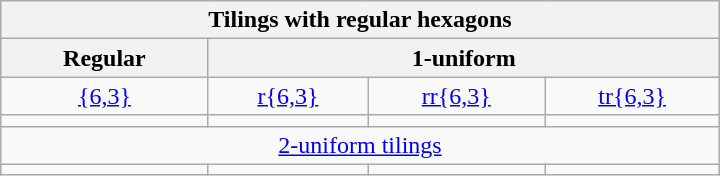<table class="wikitable collapsible collapsed" style="width:480px;">
<tr>
<th colspan=12>Tilings with regular hexagons</th>
</tr>
<tr>
<th>Regular</th>
<th colspan=3>1-uniform</th>
</tr>
<tr style="text-align:center;">
<td><a href='#'>{6,3}</a><br></td>
<td><a href='#'>r{6,3}</a><br></td>
<td><a href='#'>rr{6,3}</a><br></td>
<td><a href='#'>tr{6,3}</a><br></td>
</tr>
<tr>
<td></td>
<td></td>
<td></td>
<td></td>
</tr>
<tr style="text-align:center;">
<td colspan=4><a href='#'>2-uniform tilings</a></td>
</tr>
<tr>
<td></td>
<td></td>
<td></td>
<td></td>
</tr>
</table>
